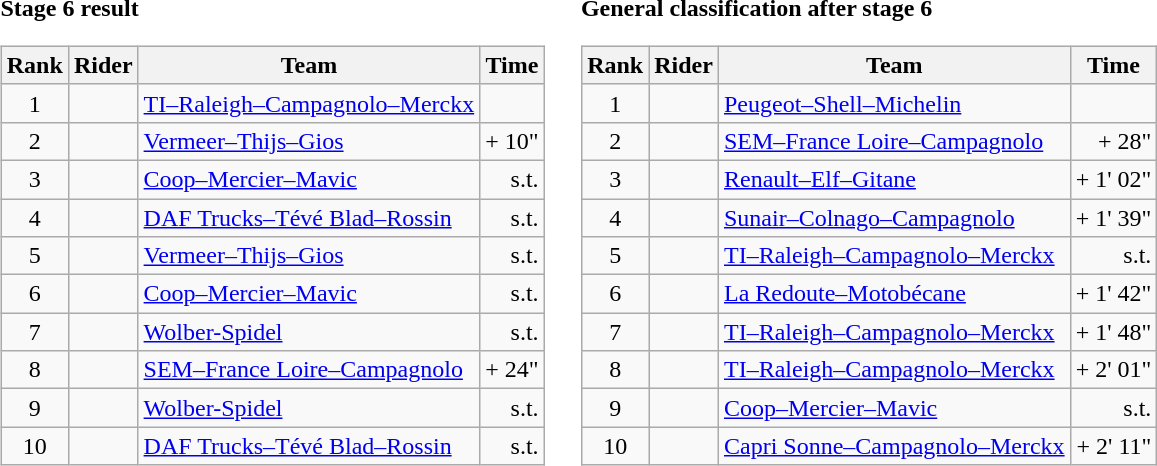<table>
<tr>
<td><strong>Stage 6 result</strong><br><table class="wikitable">
<tr>
<th scope="col">Rank</th>
<th scope="col">Rider</th>
<th scope="col">Team</th>
<th scope="col">Time</th>
</tr>
<tr>
<td style="text-align:center;">1</td>
<td></td>
<td><a href='#'>TI–Raleigh–Campagnolo–Merckx</a></td>
<td style="text-align:right;"></td>
</tr>
<tr>
<td style="text-align:center;">2</td>
<td></td>
<td><a href='#'>Vermeer–Thijs–Gios</a></td>
<td style="text-align:right;">+ 10"</td>
</tr>
<tr>
<td style="text-align:center;">3</td>
<td></td>
<td><a href='#'>Coop–Mercier–Mavic</a></td>
<td style="text-align:right;">s.t.</td>
</tr>
<tr>
<td style="text-align:center;">4</td>
<td></td>
<td><a href='#'>DAF Trucks–Tévé Blad–Rossin</a></td>
<td style="text-align:right;">s.t.</td>
</tr>
<tr>
<td style="text-align:center;">5</td>
<td></td>
<td><a href='#'>Vermeer–Thijs–Gios</a></td>
<td style="text-align:right;">s.t.</td>
</tr>
<tr>
<td style="text-align:center;">6</td>
<td></td>
<td><a href='#'>Coop–Mercier–Mavic</a></td>
<td style="text-align:right;">s.t.</td>
</tr>
<tr>
<td style="text-align:center;">7</td>
<td></td>
<td><a href='#'>Wolber-Spidel</a></td>
<td style="text-align:right;">s.t.</td>
</tr>
<tr>
<td style="text-align:center;">8</td>
<td></td>
<td><a href='#'>SEM–France Loire–Campagnolo</a></td>
<td style="text-align:right;">+ 24"</td>
</tr>
<tr>
<td style="text-align:center;">9</td>
<td></td>
<td><a href='#'>Wolber-Spidel</a></td>
<td style="text-align:right;">s.t.</td>
</tr>
<tr>
<td style="text-align:center;">10</td>
<td></td>
<td><a href='#'>DAF Trucks–Tévé Blad–Rossin</a></td>
<td style="text-align:right;">s.t.</td>
</tr>
</table>
</td>
<td></td>
<td><strong>General classification after stage 6</strong><br><table class="wikitable">
<tr>
<th scope="col">Rank</th>
<th scope="col">Rider</th>
<th scope="col">Team</th>
<th scope="col">Time</th>
</tr>
<tr>
<td style="text-align:center;">1</td>
<td> </td>
<td><a href='#'>Peugeot–Shell–Michelin</a></td>
<td style="text-align:right;"></td>
</tr>
<tr>
<td style="text-align:center;">2</td>
<td></td>
<td><a href='#'>SEM–France Loire–Campagnolo</a></td>
<td style="text-align:right;">+ 28"</td>
</tr>
<tr>
<td style="text-align:center;">3</td>
<td></td>
<td><a href='#'>Renault–Elf–Gitane</a></td>
<td style="text-align:right;">+ 1' 02"</td>
</tr>
<tr>
<td style="text-align:center;">4</td>
<td></td>
<td><a href='#'>Sunair–Colnago–Campagnolo</a></td>
<td style="text-align:right;">+ 1' 39"</td>
</tr>
<tr>
<td style="text-align:center;">5</td>
<td></td>
<td><a href='#'>TI–Raleigh–Campagnolo–Merckx</a></td>
<td style="text-align:right;">s.t.</td>
</tr>
<tr>
<td style="text-align:center;">6</td>
<td></td>
<td><a href='#'>La Redoute–Motobécane</a></td>
<td style="text-align:right;">+ 1' 42"</td>
</tr>
<tr>
<td style="text-align:center;">7</td>
<td></td>
<td><a href='#'>TI–Raleigh–Campagnolo–Merckx</a></td>
<td style="text-align:right;">+ 1' 48"</td>
</tr>
<tr>
<td style="text-align:center;">8</td>
<td></td>
<td><a href='#'>TI–Raleigh–Campagnolo–Merckx</a></td>
<td style="text-align:right;">+ 2' 01"</td>
</tr>
<tr>
<td style="text-align:center;">9</td>
<td></td>
<td><a href='#'>Coop–Mercier–Mavic</a></td>
<td style="text-align:right;">s.t.</td>
</tr>
<tr>
<td style="text-align:center;">10</td>
<td></td>
<td><a href='#'>Capri Sonne–Campagnolo–Merckx</a></td>
<td style="text-align:right;">+ 2' 11"</td>
</tr>
</table>
</td>
</tr>
</table>
